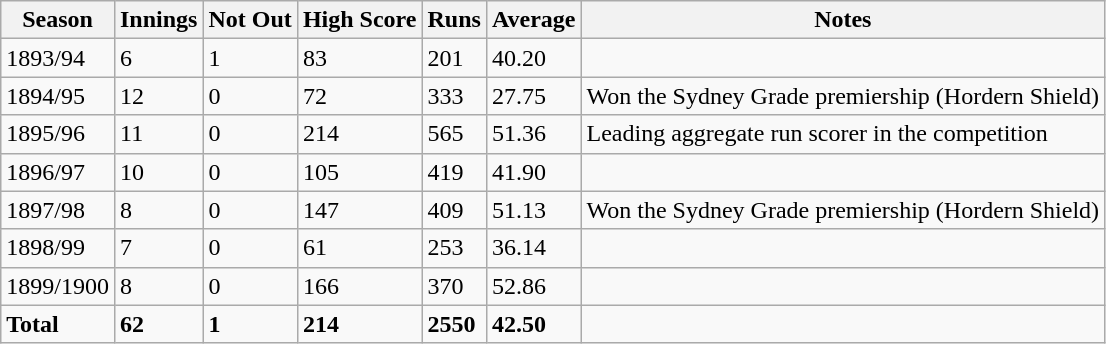<table class="wikitable">
<tr>
<th>Season</th>
<th>Innings</th>
<th>Not Out</th>
<th>High Score</th>
<th>Runs</th>
<th>Average</th>
<th>Notes</th>
</tr>
<tr>
<td>1893/94</td>
<td>6</td>
<td>1</td>
<td>83</td>
<td>201</td>
<td>40.20</td>
<td></td>
</tr>
<tr>
<td>1894/95</td>
<td>12</td>
<td>0</td>
<td>72</td>
<td>333</td>
<td>27.75</td>
<td>Won the Sydney Grade premiership (Hordern Shield)</td>
</tr>
<tr>
<td>1895/96</td>
<td>11</td>
<td>0</td>
<td>214</td>
<td>565</td>
<td>51.36</td>
<td>Leading aggregate run scorer in the competition</td>
</tr>
<tr>
<td>1896/97</td>
<td>10</td>
<td>0</td>
<td>105</td>
<td>419</td>
<td>41.90</td>
<td></td>
</tr>
<tr>
<td>1897/98</td>
<td>8</td>
<td>0</td>
<td>147</td>
<td>409</td>
<td>51.13</td>
<td>Won the Sydney Grade premiership (Hordern Shield)</td>
</tr>
<tr>
<td>1898/99</td>
<td>7</td>
<td>0</td>
<td>61</td>
<td>253</td>
<td>36.14</td>
<td></td>
</tr>
<tr>
<td>1899/1900</td>
<td>8</td>
<td>0</td>
<td>166</td>
<td>370</td>
<td>52.86</td>
<td></td>
</tr>
<tr>
<td><strong>Total</strong></td>
<td><strong>62</strong></td>
<td><strong>1</strong></td>
<td><strong>214</strong></td>
<td><strong>2550</strong></td>
<td><strong>42.50</strong></td>
<td></td>
</tr>
</table>
